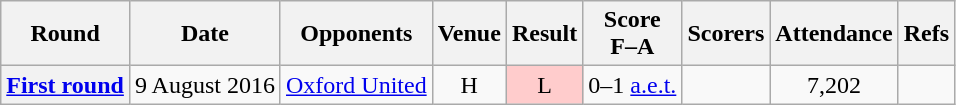<table class="wikitable plainrowheaders" style=text-align:center>
<tr>
<th scope=col>Round</th>
<th scope=col>Date</th>
<th scope=col>Opponents</th>
<th scope=col>Venue</th>
<th scope=col>Result</th>
<th scope=col>Score<br>F–A</th>
<th scope=col>Scorers</th>
<th scope=col>Attendance</th>
<th scope=col>Refs</th>
</tr>
<tr>
<th scope=row><a href='#'>First round</a></th>
<td style=text-align:left>9 August 2016</td>
<td style=text-align:left><a href='#'>Oxford United</a></td>
<td>H</td>
<td style=background:#fcc>L</td>
<td>0–1 <a href='#'>a.e.t.</a></td>
<td></td>
<td>7,202</td>
<td></td>
</tr>
</table>
